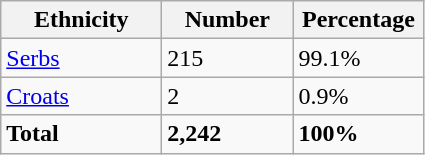<table class="wikitable">
<tr>
<th width="100px">Ethnicity</th>
<th width="80px">Number</th>
<th width="80px">Percentage</th>
</tr>
<tr>
<td><a href='#'>Serbs</a></td>
<td>215</td>
<td>99.1%</td>
</tr>
<tr>
<td><a href='#'>Croats</a></td>
<td>2</td>
<td>0.9%</td>
</tr>
<tr>
<td><strong>Total</strong></td>
<td><strong>2,242</strong></td>
<td><strong>100%</strong></td>
</tr>
</table>
